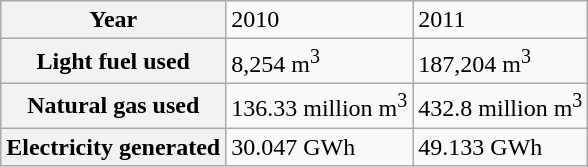<table class="wikitable">
<tr>
<th>Year</th>
<td>2010</td>
<td>2011</td>
</tr>
<tr>
<th>Light fuel used</th>
<td>8,254 m<sup>3</sup></td>
<td>187,204 m<sup>3</sup></td>
</tr>
<tr>
<th>Natural gas used</th>
<td>136.33 million m<sup>3</sup></td>
<td>432.8 million m<sup>3</sup></td>
</tr>
<tr>
<th>Electricity generated</th>
<td>30.047 GWh</td>
<td>49.133 GWh</td>
</tr>
</table>
